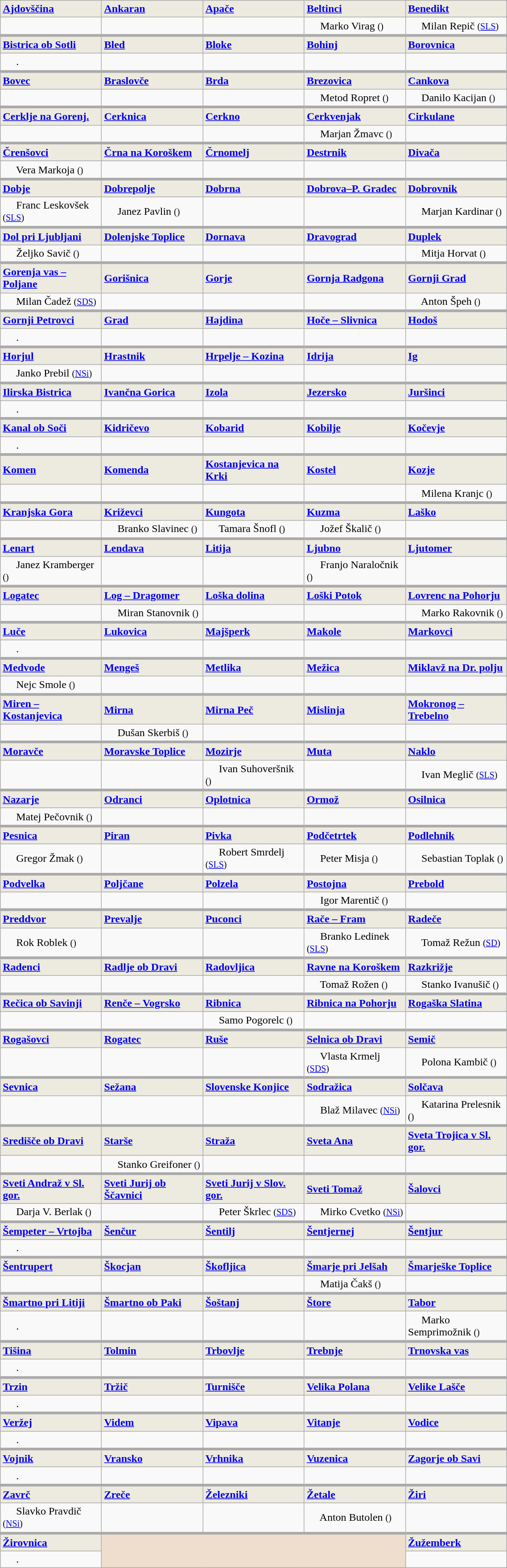<table class="wikitable" style="text-align:center; width:60%; border:1px #AAAAFF solid">
<tr>
<td width=140 align=left bgcolor=#EDEAE0> <strong><a href='#'>Ajdovščina</a></strong></td>
<td width=140 align=left bgcolor=#EDEAE0> <strong><a href='#'>Ankaran</a></strong></td>
<td width=140 align=left bgcolor=#EDEAE0> <strong><a href='#'>Apače</a></strong></td>
<td width=140 align=left bgcolor=#EDEAE0> <strong><a href='#'>Beltinci</a></strong></td>
<td width=140 align=left bgcolor=#EDEAE0> <strong><a href='#'>Benedikt</a></strong></td>
</tr>
<tr>
<td align=left></td>
<td align=left></td>
<td align=left></td>
<td align=left>     Marko Virag <small>()</small></td>
<td align=left>     Milan Repič <small>(<a href='#'>SLS</a>)</small></td>
</tr>
<tr>
<td width=140 align=left bgcolor=#EDEAE0 style="border-top-width:4px"> <strong><a href='#'>Bistrica ob Sotli</a></strong></td>
<td width=140 align=left bgcolor=#EDEAE0 style="border-top-width:4px"> <strong><a href='#'>Bled</a></strong></td>
<td width=140 align=left bgcolor=#EDEAE0 style="border-top-width:4px"> <strong><a href='#'>Bloke</a></strong></td>
<td align=left bgcolor=#EDEAE0 style="border-top-width:4px"> <strong><a href='#'>Bohinj</a></strong></td>
<td align=left bgcolor=#EDEAE0 style="border-top-width:4px"> <strong><a href='#'>Borovnica</a></strong></td>
</tr>
<tr>
<td align=left>     .</td>
<td align=left></td>
<td align=left></td>
<td align=left></td>
<td align=left></td>
</tr>
<tr>
<td align=left bgcolor=#EDEAE0 style="border-top-width:4px"> <strong><a href='#'>Bovec</a></strong></td>
<td align=left bgcolor=#EDEAE0 style="border-top-width:4px"> <strong><a href='#'>Braslovče</a></strong></td>
<td align=left bgcolor=#EDEAE0 style="border-top-width:4px"> <strong><a href='#'>Brda</a></strong></td>
<td align=left bgcolor=#EDEAE0 style="border-top-width:4px"> <strong><a href='#'>Brezovica</a></strong></td>
<td align=left bgcolor=#EDEAE0 style="border-top-width:4px"> <strong><a href='#'>Cankova</a></strong></td>
</tr>
<tr>
<td align=left></td>
<td align=left></td>
<td align=left></td>
<td align=left>     Metod Ropret <small>()</small></td>
<td align=left>     Danilo Kacijan <small>()</small></td>
</tr>
<tr>
<td align=left bgcolor=#EDEAE0 style="border-top-width:4px"> <strong><a href='#'>Cerklje na Gorenj.</a></strong></td>
<td align=left bgcolor=#EDEAE0 style="border-top-width:4px"> <strong><a href='#'>Cerknica</a></strong></td>
<td align=left bgcolor=#EDEAE0 style="border-top-width:4px"> <strong><a href='#'>Cerkno</a></strong></td>
<td align=left bgcolor=#EDEAE0 style="border-top-width:4px"> <strong><a href='#'>Cerkvenjak</a></strong></td>
<td align=left bgcolor=#EDEAE0 style="border-top-width:4px"> <strong><a href='#'>Cirkulane</a></strong></td>
</tr>
<tr>
<td align=left></td>
<td align=left></td>
<td align=left></td>
<td align=left>     Marjan Žmavc <small>()</small></td>
<td align=left></td>
</tr>
<tr>
<td align=left bgcolor=#EDEAE0 style="border-top-width:4px"> <strong><a href='#'>Črenšovci</a></strong></td>
<td align=left bgcolor=#EDEAE0 style="border-top-width:4px"> <strong><a href='#'>Črna na Koroškem</a></strong></td>
<td align=left bgcolor=#EDEAE0 style="border-top-width:4px"> <strong><a href='#'>Črnomelj</a></strong></td>
<td align=left bgcolor=#EDEAE0 style="border-top-width:4px"> <strong><a href='#'>Destrnik</a></strong></td>
<td align=left bgcolor=#EDEAE0 style="border-top-width:4px"> <strong><a href='#'>Divača</a></strong></td>
</tr>
<tr>
<td align=left>     Vera Markoja <small>()</small></td>
<td align=left></td>
<td align=left></td>
<td align=left></td>
<td align=left></td>
</tr>
<tr>
<td align=left bgcolor=#EDEAE0 style="border-top-width:4px"> <strong><a href='#'>Dobje</a></strong></td>
<td align=left bgcolor=#EDEAE0 style="border-top-width:4px"> <strong><a href='#'>Dobrepolje</a></strong></td>
<td align=left bgcolor=#EDEAE0 style="border-top-width:4px"> <strong><a href='#'>Dobrna</a></strong></td>
<td align=left bgcolor=#EDEAE0 style="border-top-width:4px"> <strong><a href='#'>Dobrova–P. Gradec</a></strong></td>
<td align=left bgcolor=#EDEAE0 style="border-top-width:4px"> <strong><a href='#'>Dobrovnik</a></strong></td>
</tr>
<tr>
<td align=left>     Franc Leskovšek <small>(<a href='#'>SLS</a>)</small></td>
<td align=left>     Janez Pavlin <small>()</small></td>
<td align=left></td>
<td align=left></td>
<td align=left>     Marjan Kardinar <small>()</small></td>
</tr>
<tr>
<td align=left bgcolor=#EDEAE0 style="border-top-width:4px"> <strong><a href='#'>Dol pri Ljubljani</a></strong></td>
<td align=left bgcolor=#EDEAE0 style="border-top-width:4px"> <strong><a href='#'>Dolenjske Toplice</a></strong></td>
<td align=left bgcolor=#EDEAE0 style="border-top-width:4px"> <strong><a href='#'>Dornava</a></strong></td>
<td align=left bgcolor=#EDEAE0 style="border-top-width:4px"> <strong><a href='#'>Dravograd</a></strong></td>
<td align=left bgcolor=#EDEAE0 style="border-top-width:4px"> <strong><a href='#'>Duplek</a></strong></td>
</tr>
<tr>
<td align=left>     Željko Savič <small>()</small></td>
<td align=left></td>
<td align=left></td>
<td align=left></td>
<td align=left>     Mitja Horvat <small>()</small></td>
</tr>
<tr>
<td align=left bgcolor=#EDEAE0 style="border-top-width:4px"> <strong><a href='#'>Gorenja vas – Poljane</a></strong></td>
<td align=left bgcolor=#EDEAE0 style="border-top-width:4px"> <strong><a href='#'>Gorišnica</a></strong></td>
<td align=left bgcolor=#EDEAE0 style="border-top-width:4px"> <strong><a href='#'>Gorje</a></strong></td>
<td align=left bgcolor=#EDEAE0 style="border-top-width:4px"> <strong><a href='#'>Gornja Radgona</a></strong></td>
<td align=left bgcolor=#EDEAE0 style="border-top-width:4px"> <strong><a href='#'>Gornji Grad</a></strong></td>
</tr>
<tr>
<td align=left>     Milan Čadež <small>(<a href='#'>SDS</a>)</small></td>
<td align=left></td>
<td align=left></td>
<td align=left></td>
<td align=left>     Anton Špeh <small>()</small></td>
</tr>
<tr>
<td align=left bgcolor=#EDEAE0 style="border-top-width:4px"> <strong><a href='#'>Gornji Petrovci</a></strong></td>
<td align=left bgcolor=#EDEAE0 style="border-top-width:4px"> <strong><a href='#'>Grad</a></strong></td>
<td align=left bgcolor=#EDEAE0 style="border-top-width:4px"> <strong><a href='#'>Hajdina</a></strong></td>
<td align=left bgcolor=#EDEAE0 style="border-top-width:4px"> <strong><a href='#'>Hoče – Slivnica</a></strong></td>
<td align=left bgcolor=#EDEAE0 style="border-top-width:4px"> <strong><a href='#'>Hodoš</a></strong></td>
</tr>
<tr>
<td align=left>     .</td>
<td align=left></td>
<td align=left></td>
<td align=left></td>
<td align=left></td>
</tr>
<tr>
<td align=left bgcolor=#EDEAE0 style="border-top-width:4px"> <strong><a href='#'>Horjul</a></strong></td>
<td align=left bgcolor=#EDEAE0 style="border-top-width:4px"> <strong><a href='#'>Hrastnik</a></strong></td>
<td align=left bgcolor=#EDEAE0 style="border-top-width:4px"> <strong><a href='#'>Hrpelje – Kozina</a></strong></td>
<td align=left bgcolor=#EDEAE0 style="border-top-width:4px"> <strong><a href='#'>Idrija</a></strong></td>
<td align=left bgcolor=#EDEAE0 style="border-top-width:4px"> <strong><a href='#'>Ig</a></strong></td>
</tr>
<tr>
<td align=left>     Janko Prebil <small>(<a href='#'>NSi</a>)</small></td>
<td align=left></td>
<td align=left></td>
<td align=left></td>
<td align=left></td>
</tr>
<tr>
<td align=left bgcolor=#EDEAE0 style="border-top-width:4px"> <strong><a href='#'>Ilirska Bistrica</a></strong></td>
<td align=left bgcolor=#EDEAE0 style="border-top-width:4px"> <strong><a href='#'>Ivančna Gorica</a></strong></td>
<td align=left bgcolor=#EDEAE0 style="border-top-width:4px"> <strong><a href='#'>Izola</a></strong></td>
<td align=left bgcolor=#EDEAE0 style="border-top-width:4px"> <strong><a href='#'>Jezersko</a></strong></td>
<td align=left bgcolor=#EDEAE0 style="border-top-width:4px"> <strong><a href='#'>Juršinci</a></strong></td>
</tr>
<tr>
<td align=left>     .</td>
<td align=left></td>
<td align=left></td>
<td align=left></td>
<td align=left></td>
</tr>
<tr>
<td align=left bgcolor=#EDEAE0 style="border-top-width:4px"> <strong><a href='#'>Kanal ob Soči</a></strong></td>
<td align=left bgcolor=#EDEAE0 style="border-top-width:4px"> <strong><a href='#'>Kidričevo</a></strong></td>
<td align=left bgcolor=#EDEAE0 style="border-top-width:4px"> <strong><a href='#'>Kobarid</a></strong></td>
<td align=left bgcolor=#EDEAE0 style="border-top-width:4px"> <strong><a href='#'>Kobilje</a></strong></td>
<td align=left bgcolor=#EDEAE0 style="border-top-width:4px"> <strong><a href='#'>Kočevje</a></strong></td>
</tr>
<tr>
<td align=left>     .</td>
<td align=left></td>
<td align=left></td>
<td align=left></td>
<td align=left></td>
</tr>
<tr>
<td align=left bgcolor=#EDEAE0 style="border-top-width:4px"> <strong><a href='#'>Komen</a></strong></td>
<td align=left bgcolor=#EDEAE0 style="border-top-width:4px"> <strong><a href='#'>Komenda</a></strong></td>
<td align=left bgcolor=#EDEAE0 style="border-top-width:4px"> <strong><a href='#'>Kostanjevica na Krki</a></strong></td>
<td align=left bgcolor=#EDEAE0 style="border-top-width:4px"> <strong><a href='#'>Kostel</a></strong></td>
<td align=left bgcolor=#EDEAE0 style="border-top-width:4px"> <strong><a href='#'>Kozje</a></strong></td>
</tr>
<tr>
<td align=left></td>
<td align=left></td>
<td align=left></td>
<td align=left></td>
<td align=left>     Milena Kranjc <small>()</small></td>
</tr>
<tr>
<td align=left bgcolor=#EDEAE0 style="border-top-width:4px"> <strong><a href='#'>Kranjska Gora</a></strong></td>
<td align=left bgcolor=#EDEAE0 style="border-top-width:4px"> <strong><a href='#'>Križevci</a></strong></td>
<td align=left bgcolor=#EDEAE0 style="border-top-width:4px"> <strong><a href='#'>Kungota</a></strong></td>
<td align=left bgcolor=#EDEAE0 style="border-top-width:4px"> <strong><a href='#'>Kuzma</a></strong></td>
<td align=left bgcolor=#EDEAE0 style="border-top-width:4px"> <strong><a href='#'>Laško</a></strong></td>
</tr>
<tr>
<td align=left></td>
<td align=left>     Branko Slavinec <small>()</small></td>
<td align=left>     Tamara Šnofl <small>()</small></td>
<td align=left>     Jožef Škalič <small>()</small></td>
<td align=left></td>
</tr>
<tr>
<td align=left bgcolor=#EDEAE0 style="border-top-width:4px"> <strong><a href='#'>Lenart</a></strong></td>
<td align=left bgcolor=#EDEAE0 style="border-top-width:4px"> <strong><a href='#'>Lendava</a></strong></td>
<td align=left bgcolor=#EDEAE0 style="border-top-width:4px"> <strong><a href='#'>Litija</a></strong></td>
<td align=left bgcolor=#EDEAE0 style="border-top-width:4px"> <strong><a href='#'>Ljubno</a></strong></td>
<td align=left bgcolor=#EDEAE0 style="border-top-width:4px"> <strong><a href='#'>Ljutomer</a></strong></td>
</tr>
<tr>
<td align=left>     Janez Kramberger <small>()</small></td>
<td align=left></td>
<td align=left></td>
<td align=left>     Franjo Naraločnik <small>()</small></td>
<td align=left></td>
</tr>
<tr>
<td align=left bgcolor=#EDEAE0 style="border-top-width:4px"> <strong><a href='#'>Logatec</a></strong></td>
<td align=left bgcolor=#EDEAE0 style="border-top-width:4px"> <strong><a href='#'>Log – Dragomer</a></strong></td>
<td align=left bgcolor=#EDEAE0 style="border-top-width:4px"> <strong><a href='#'>Loška dolina</a></strong></td>
<td align=left bgcolor=#EDEAE0 style="border-top-width:4px"> <strong><a href='#'>Loški Potok</a></strong></td>
<td align=left bgcolor=#EDEAE0 style="border-top-width:4px"> <strong><a href='#'>Lovrenc na Pohorju</a></strong></td>
</tr>
<tr>
<td align=left></td>
<td align=left>     Miran Stanovnik <small>()</small></td>
<td align=left></td>
<td align=left></td>
<td align=left>     Marko Rakovnik <small>()</small></td>
</tr>
<tr>
<td align=left bgcolor=#EDEAE0 style="border-top-width:4px"> <strong><a href='#'>Luče</a></strong></td>
<td align=left bgcolor=#EDEAE0 style="border-top-width:4px"> <strong><a href='#'>Lukovica</a></strong></td>
<td align=left bgcolor=#EDEAE0 style="border-top-width:4px"> <strong><a href='#'>Majšperk</a></strong></td>
<td align=left bgcolor=#EDEAE0 style="border-top-width:4px"> <strong><a href='#'>Makole</a></strong></td>
<td align=left bgcolor=#EDEAE0 style="border-top-width:4px"> <strong><a href='#'>Markovci</a></strong></td>
</tr>
<tr>
<td align=left>     .</td>
<td align=left></td>
<td align=left></td>
<td align=left></td>
<td align=left></td>
</tr>
<tr>
<td align=left bgcolor=#EDEAE0 style="border-top-width:4px"> <strong><a href='#'>Medvode</a></strong></td>
<td align=left bgcolor=#EDEAE0 style="border-top-width:4px"> <strong><a href='#'>Mengeš</a></strong></td>
<td align=left bgcolor=#EDEAE0 style="border-top-width:4px"> <strong><a href='#'>Metlika</a></strong></td>
<td align=left bgcolor=#EDEAE0 style="border-top-width:4px"> <strong><a href='#'>Mežica</a></strong></td>
<td align=left bgcolor=#EDEAE0 style="border-top-width:4px"> <strong><a href='#'>Miklavž na Dr. polju</a></strong></td>
</tr>
<tr>
<td align=left>     Nejc Smole <small>()</small></td>
<td align=left></td>
<td align=left></td>
<td align=left></td>
<td align=left></td>
</tr>
<tr>
<td align=left bgcolor=#EDEAE0 style="border-top-width:4px"> <strong><a href='#'>Miren – Kostanjevica</a></strong></td>
<td align=left bgcolor=#EDEAE0 style="border-top-width:4px"> <strong><a href='#'>Mirna</a></strong></td>
<td align=left bgcolor=#EDEAE0 style="border-top-width:4px"> <strong><a href='#'>Mirna Peč</a></strong></td>
<td align=left bgcolor=#EDEAE0 style="border-top-width:4px"> <strong><a href='#'>Mislinja</a></strong></td>
<td align=left bgcolor=#EDEAE0 style="border-top-width:4px"> <strong><a href='#'>Mokronog – Trebelno</a></strong></td>
</tr>
<tr>
<td align=left></td>
<td align=left>     Dušan Skerbiš <small>()</small></td>
<td align=left></td>
<td align=left></td>
<td align=left></td>
</tr>
<tr>
<td align=left bgcolor=#EDEAE0 style="border-top-width:4px"> <strong><a href='#'>Moravče</a></strong></td>
<td align=left bgcolor=#EDEAE0 style="border-top-width:4px"> <strong><a href='#'>Moravske Toplice</a></strong></td>
<td align=left bgcolor=#EDEAE0 style="border-top-width:4px"> <strong><a href='#'>Mozirje</a></strong></td>
<td align=left bgcolor=#EDEAE0 style="border-top-width:4px"> <strong><a href='#'>Muta</a></strong></td>
<td align=left bgcolor=#EDEAE0 style="border-top-width:4px"> <strong><a href='#'>Naklo</a></strong></td>
</tr>
<tr>
<td align=left></td>
<td align=left></td>
<td align=left>     Ivan Suhoveršnik <small>()</small></td>
<td align=left></td>
<td align=left>     Ivan Meglič <small>(<a href='#'>SLS</a>)</small></td>
</tr>
<tr>
<td align=left bgcolor=#EDEAE0 style="border-top-width:4px"> <strong><a href='#'>Nazarje</a></strong></td>
<td align=left bgcolor=#EDEAE0 style="border-top-width:4px"> <strong><a href='#'>Odranci</a></strong></td>
<td align=left bgcolor=#EDEAE0 style="border-top-width:4px"> <strong><a href='#'>Oplotnica</a></strong></td>
<td align=left bgcolor=#EDEAE0 style="border-top-width:4px"> <strong><a href='#'>Ormož</a></strong></td>
<td align=left bgcolor=#EDEAE0 style="border-top-width:4px"> <strong><a href='#'>Osilnica</a></strong></td>
</tr>
<tr>
<td align=left>     Matej Pečovnik <small>()</small></td>
<td align=left></td>
<td align=left></td>
<td align=left></td>
<td align=left></td>
</tr>
<tr>
<td align=left bgcolor=#EDEAE0 style="border-top-width:4px"> <strong><a href='#'>Pesnica</a></strong></td>
<td align=left bgcolor=#EDEAE0 style="border-top-width:4px"> <strong><a href='#'>Piran</a></strong></td>
<td align=left bgcolor=#EDEAE0 style="border-top-width:4px"> <strong><a href='#'>Pivka</a></strong></td>
<td align=left bgcolor=#EDEAE0 style="border-top-width:4px"> <strong><a href='#'>Podčetrtek</a></strong></td>
<td align=left bgcolor=#EDEAE0 style="border-top-width:4px"> <strong><a href='#'>Podlehnik</a></strong></td>
</tr>
<tr>
<td align=left>     Gregor Žmak <small>()</small></td>
<td align=left></td>
<td align=left>     Robert Smrdelj <small>(<a href='#'>SLS</a>)</small></td>
<td align=left>     Peter Misja <small>()</small></td>
<td align=left>     Sebastian Toplak <small>()</small></td>
</tr>
<tr>
<td align=left bgcolor=#EDEAE0 style="border-top-width:4px"> <strong><a href='#'>Podvelka</a></strong></td>
<td align=left bgcolor=#EDEAE0 style="border-top-width:4px"> <strong><a href='#'>Poljčane</a></strong></td>
<td align=left bgcolor=#EDEAE0 style="border-top-width:4px"> <strong><a href='#'>Polzela</a></strong></td>
<td align=left bgcolor=#EDEAE0 style="border-top-width:4px"> <strong><a href='#'>Postojna</a></strong></td>
<td align=left bgcolor=#EDEAE0 style="border-top-width:4px"> <strong><a href='#'>Prebold</a></strong></td>
</tr>
<tr>
<td align=left></td>
<td align=left></td>
<td align=left></td>
<td align=left>     Igor Marentič <small>()</small></td>
<td align=left></td>
</tr>
<tr>
<td align=left bgcolor=#EDEAE0 style="border-top-width:4px"> <strong><a href='#'>Preddvor</a></strong></td>
<td align=left bgcolor=#EDEAE0 style="border-top-width:4px"> <strong><a href='#'>Prevalje</a></strong></td>
<td align=left bgcolor=#EDEAE0 style="border-top-width:4px"> <strong><a href='#'>Puconci</a></strong></td>
<td align=left bgcolor=#EDEAE0 style="border-top-width:4px"> <strong><a href='#'>Rače – Fram</a></strong></td>
<td align=left bgcolor=#EDEAE0 style="border-top-width:4px"> <strong><a href='#'>Radeče</a></strong></td>
</tr>
<tr>
<td align=left>     Rok Roblek <small>()</small></td>
<td align=left></td>
<td align=left></td>
<td align=left>     Branko Ledinek <small>(<a href='#'>SLS</a>)</small></td>
<td align=left>     Tomaž Režun <small>(<a href='#'>SD</a>)</small></td>
</tr>
<tr>
<td align=left bgcolor=#EDEAE0 style="border-top-width:4px"> <strong><a href='#'>Radenci</a></strong></td>
<td align=left bgcolor=#EDEAE0 style="border-top-width:4px"> <strong><a href='#'>Radlje ob Dravi</a></strong></td>
<td align=left bgcolor=#EDEAE0 style="border-top-width:4px"> <strong><a href='#'>Radovljica</a></strong></td>
<td align=left bgcolor=#EDEAE0 style="border-top-width:4px"> <strong><a href='#'>Ravne na Koroškem</a></strong></td>
<td align=left bgcolor=#EDEAE0 style="border-top-width:4px"> <strong><a href='#'>Razkrižje</a></strong></td>
</tr>
<tr>
<td align=left></td>
<td align=left></td>
<td align=left></td>
<td align=left>     Tomaž Rožen <small>()</small></td>
<td align=left>     Stanko Ivanušič <small>()</small></td>
</tr>
<tr>
<td align=left bgcolor=#EDEAE0 style="border-top-width:4px"> <strong><a href='#'>Rečica ob Savinji</a></strong></td>
<td align=left bgcolor=#EDEAE0 style="border-top-width:4px"> <strong><a href='#'>Renče – Vogrsko</a></strong></td>
<td align=left bgcolor=#EDEAE0 style="border-top-width:4px"> <strong><a href='#'>Ribnica</a></strong></td>
<td align=left bgcolor=#EDEAE0 style="border-top-width:4px"> <strong><a href='#'>Ribnica na Pohorju</a></strong></td>
<td align=left bgcolor=#EDEAE0 style="border-top-width:4px"> <strong><a href='#'>Rogaška Slatina</a></strong></td>
</tr>
<tr>
<td align=left></td>
<td align=left></td>
<td align=left>     Samo Pogorelc <small>()</small></td>
<td align=left></td>
<td align=left></td>
</tr>
<tr>
<td align=left bgcolor=#EDEAE0 style="border-top-width:4px"> <strong><a href='#'>Rogašovci</a></strong></td>
<td align=left bgcolor=#EDEAE0 style="border-top-width:4px"> <strong><a href='#'>Rogatec</a></strong></td>
<td align=left bgcolor=#EDEAE0 style="border-top-width:4px"> <strong><a href='#'>Ruše</a></strong></td>
<td align=left bgcolor=#EDEAE0 style="border-top-width:4px"> <strong><a href='#'>Selnica ob Dravi</a></strong></td>
<td align=left bgcolor=#EDEAE0 style="border-top-width:4px"> <strong><a href='#'>Semič</a></strong></td>
</tr>
<tr>
<td align=left></td>
<td align=left></td>
<td align=left></td>
<td align=left>     Vlasta Krmelj <small>(<a href='#'>SDS</a>)</small></td>
<td align=left>     Polona Kambič <small>()</small></td>
</tr>
<tr>
<td align=left bgcolor=#EDEAE0 style="border-top-width:4px"> <strong><a href='#'>Sevnica</a></strong></td>
<td align=left bgcolor=#EDEAE0 style="border-top-width:4px"> <strong><a href='#'>Sežana</a></strong></td>
<td align=left bgcolor=#EDEAE0 style="border-top-width:4px"> <strong><a href='#'>Slovenske Konjice</a></strong></td>
<td align=left bgcolor=#EDEAE0 style="border-top-width:4px"> <strong><a href='#'>Sodražica</a></strong></td>
<td align=left bgcolor=#EDEAE0 style="border-top-width:4px"> <strong><a href='#'>Solčava</a></strong></td>
</tr>
<tr>
<td align=left></td>
<td align=left></td>
<td align=left></td>
<td align=left>     Blaž Milavec <small>(<a href='#'>NSi</a>)</small></td>
<td align=left>     Katarina Prelesnik <small>()</small></td>
</tr>
<tr>
<td align=left bgcolor=#EDEAE0 style="border-top-width:4px"> <strong><a href='#'>Središče ob Dravi</a></strong></td>
<td align=left bgcolor=#EDEAE0 style="border-top-width:4px"> <strong><a href='#'>Starše</a></strong></td>
<td align=left bgcolor=#EDEAE0 style="border-top-width:4px"> <strong><a href='#'>Straža</a></strong></td>
<td align=left bgcolor=#EDEAE0 style="border-top-width:4px"> <strong><a href='#'>Sveta Ana</a></strong></td>
<td align=left bgcolor=#EDEAE0 style="border-top-width:4px"> <strong><a href='#'>Sveta Trojica v Sl. gor.</a></strong></td>
</tr>
<tr>
<td align=left></td>
<td align=left>     Stanko Greifoner <small>()</small></td>
<td align=left></td>
<td align=left></td>
<td align=left></td>
</tr>
<tr>
<td align=left bgcolor=#EDEAE0 style="border-top-width:4px"> <strong><a href='#'>Sveti Andraž v Sl. gor.</a></strong></td>
<td align=left bgcolor=#EDEAE0 style="border-top-width:4px"> <strong><a href='#'>Sveti Jurij ob Ščavnici</a></strong></td>
<td align=left bgcolor=#EDEAE0 style="border-top-width:4px"> <strong><a href='#'>Sveti Jurij v Slov. gor.</a></strong></td>
<td align=left bgcolor=#EDEAE0 style="border-top-width:4px"> <strong><a href='#'>Sveti Tomaž</a></strong></td>
<td align=left bgcolor=#EDEAE0 style="border-top-width:4px"> <strong><a href='#'>Šalovci</a></strong></td>
</tr>
<tr>
<td align=left>     Darja V. Berlak <small>()</small></td>
<td align=left></td>
<td align=left>     Peter Škrlec <small>(<a href='#'>SDS</a>)</small></td>
<td align=left>     Mirko Cvetko <small>(<a href='#'>NSi</a>)</small></td>
<td align=left></td>
</tr>
<tr>
<td align=left bgcolor=#EDEAE0 style="border-top-width:4px"> <strong><a href='#'>Šempeter – Vrtojba</a></strong></td>
<td align=left bgcolor=#EDEAE0 style="border-top-width:4px"> <strong><a href='#'>Šenčur</a></strong></td>
<td align=left bgcolor=#EDEAE0 style="border-top-width:4px"> <strong><a href='#'>Šentilj</a></strong></td>
<td align=left bgcolor=#EDEAE0 style="border-top-width:4px"> <strong><a href='#'>Šentjernej</a></strong></td>
<td align=left bgcolor=#EDEAE0 style="border-top-width:4px"> <strong><a href='#'>Šentjur</a></strong></td>
</tr>
<tr>
<td align=left>     .</td>
<td align=left></td>
<td align=left></td>
<td align=left></td>
<td align=left></td>
</tr>
<tr>
<td align=left bgcolor=#EDEAE0 style="border-top-width:4px"> <strong><a href='#'>Šentrupert</a></strong></td>
<td align=left bgcolor=#EDEAE0 style="border-top-width:4px"> <strong><a href='#'>Škocjan</a></strong></td>
<td align=left bgcolor=#EDEAE0 style="border-top-width:4px"> <strong><a href='#'>Škofljica</a></strong></td>
<td align=left bgcolor=#EDEAE0 style="border-top-width:4px"> <strong><a href='#'>Šmarje pri Jelšah</a></strong></td>
<td align=left bgcolor=#EDEAE0 style="border-top-width:4px"> <strong><a href='#'>Šmarješke Toplice</a></strong></td>
</tr>
<tr>
<td align=left></td>
<td align=left></td>
<td align=left></td>
<td align=left>     Matija Čakš <small>()</small></td>
<td align=left></td>
</tr>
<tr>
<td align=left bgcolor=#EDEAE0 style="border-top-width:4px"> <strong><a href='#'>Šmartno pri Litiji</a></strong></td>
<td align=left bgcolor=#EDEAE0 style="border-top-width:4px"> <strong><a href='#'>Šmartno ob Paki</a></strong></td>
<td align=left bgcolor=#EDEAE0 style="border-top-width:4px"> <strong><a href='#'>Šoštanj</a></strong></td>
<td align=left bgcolor=#EDEAE0 style="border-top-width:4px"> <strong><a href='#'>Štore</a></strong></td>
<td align=left bgcolor=#EDEAE0 style="border-top-width:4px"> <strong><a href='#'>Tabor</a></strong></td>
</tr>
<tr>
<td align=left>     .</td>
<td align=left></td>
<td align=left></td>
<td align=left></td>
<td align=left>     Marko Semprimožnik <small>()</small></td>
</tr>
<tr>
<td align=left bgcolor=#EDEAE0 style="border-top-width:4px"> <strong><a href='#'>Tišina</a></strong></td>
<td align=left bgcolor=#EDEAE0 style="border-top-width:4px"> <strong><a href='#'>Tolmin</a></strong></td>
<td align=left bgcolor=#EDEAE0 style="border-top-width:4px"> <strong><a href='#'>Trbovlje</a></strong></td>
<td align=left bgcolor=#EDEAE0 style="border-top-width:4px"> <strong><a href='#'>Trebnje</a></strong></td>
<td align=left bgcolor=#EDEAE0 style="border-top-width:4px"> <strong><a href='#'>Trnovska vas</a></strong></td>
</tr>
<tr>
<td align=left>     .</td>
<td align=left></td>
<td align=left></td>
<td align=left></td>
<td align=left></td>
</tr>
<tr>
<td align=left bgcolor=#EDEAE0 style="border-top-width:4px"> <strong><a href='#'>Trzin</a></strong></td>
<td align=left bgcolor=#EDEAE0 style="border-top-width:4px"> <strong><a href='#'>Tržič</a></strong></td>
<td align=left bgcolor=#EDEAE0 style="border-top-width:4px"> <strong><a href='#'>Turnišče</a></strong></td>
<td align=left bgcolor=#EDEAE0 style="border-top-width:4px"> <strong><a href='#'>Velika Polana</a></strong></td>
<td align=left bgcolor=#EDEAE0 style="border-top-width:4px"> <strong><a href='#'>Velike Lašče</a></strong></td>
</tr>
<tr>
<td align=left>     .</td>
<td align=left></td>
<td align=left></td>
<td align=left></td>
<td align=left></td>
</tr>
<tr>
<td align=left bgcolor=#EDEAE0 style="border-top-width:4px"> <strong><a href='#'>Veržej</a></strong></td>
<td align=left bgcolor=#EDEAE0 style="border-top-width:4px"> <strong><a href='#'>Videm</a></strong></td>
<td align=left bgcolor=#EDEAE0 style="border-top-width:4px"> <strong><a href='#'>Vipava</a></strong></td>
<td align=left bgcolor=#EDEAE0 style="border-top-width:4px"> <strong><a href='#'>Vitanje</a></strong></td>
<td align=left bgcolor=#EDEAE0 style="border-top-width:4px"> <strong><a href='#'>Vodice</a></strong></td>
</tr>
<tr>
<td align=left>     .</td>
<td align=left></td>
<td align=left></td>
<td align=left></td>
<td align=left></td>
</tr>
<tr>
<td align=left bgcolor=#EDEAE0 style="border-top-width:4px"> <strong><a href='#'>Vojnik</a></strong></td>
<td align=left bgcolor=#EDEAE0 style="border-top-width:4px"> <strong><a href='#'>Vransko</a></strong></td>
<td align=left bgcolor=#EDEAE0 style="border-top-width:4px"> <strong><a href='#'>Vrhnika</a></strong></td>
<td align=left bgcolor=#EDEAE0 style="border-top-width:4px"> <strong><a href='#'>Vuzenica</a></strong></td>
<td align=left bgcolor=#EDEAE0 style="border-top-width:4px"> <strong><a href='#'>Zagorje ob Savi</a></strong></td>
</tr>
<tr>
<td align=left>     .</td>
<td align=left></td>
<td align=left></td>
<td align=left></td>
<td align=left></td>
</tr>
<tr>
<td align=left bgcolor=#EDEAE0 style="border-top-width:4px"> <strong><a href='#'>Zavrč</a></strong></td>
<td align=left bgcolor=#EDEAE0 style="border-top-width:4px"> <strong><a href='#'>Zreče</a></strong></td>
<td align=left bgcolor=#EDEAE0 style="border-top-width:4px"> <strong><a href='#'>Železniki</a></strong></td>
<td align=left bgcolor=#EDEAE0 style="border-top-width:4px"> <strong><a href='#'>Žetale</a></strong></td>
<td align=left bgcolor=#EDEAE0 style="border-top-width:4px"> <strong><a href='#'>Žiri</a></strong></td>
</tr>
<tr>
<td align=left>     Slavko Pravdič <small>(<a href='#'>NSi</a>)</small></td>
<td align=left></td>
<td align=left></td>
<td align=left>     Anton Butolen <small>()</small></td>
<td align=left></td>
</tr>
<tr>
<td align=left bgcolor=#EDEAE0 style="border-top-width:4px"> <strong><a href='#'>Žirovnica</a></strong></td>
<td colspan=3 rowspan=2 bgcolor=#EFDECD style="border-top-width:4px"></td>
<td align=left bgcolor=#EDEAE0 style="border-top-width:4px"> <strong><a href='#'>Žužemberk</a></strong></td>
</tr>
<tr>
<td align=left>     .</td>
<td align=left></td>
</tr>
</table>
